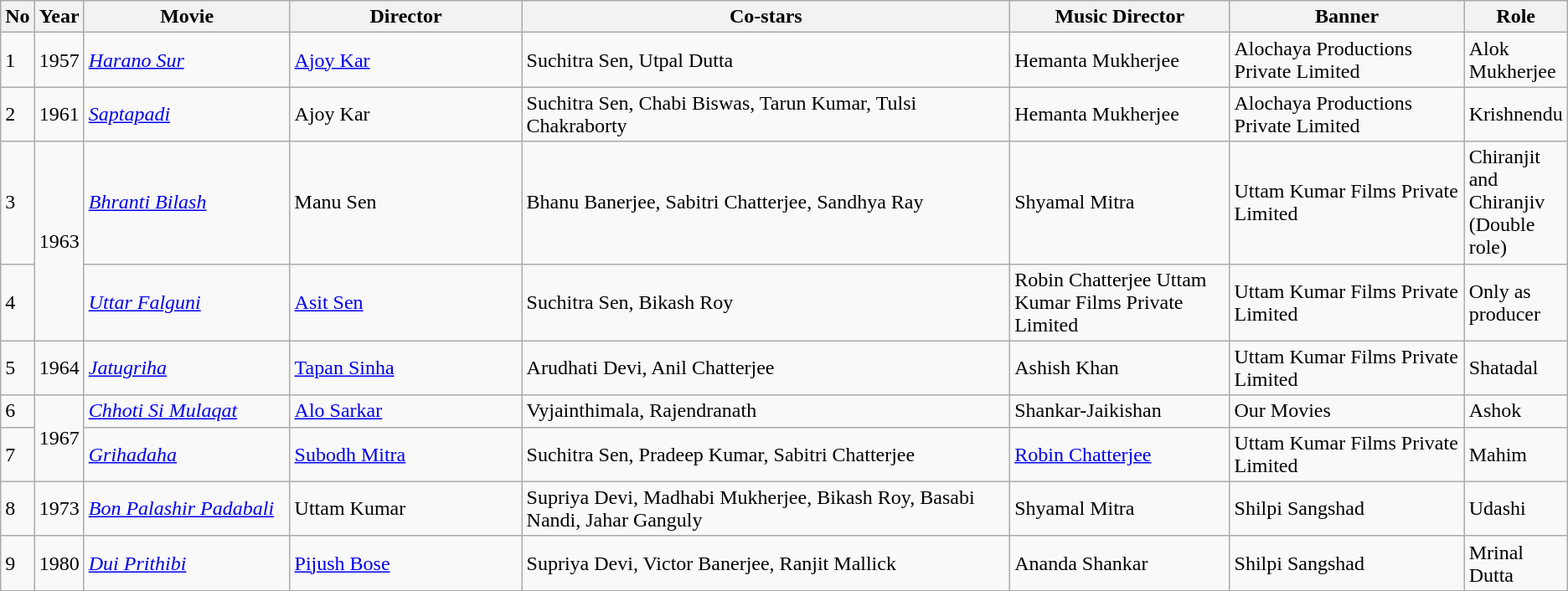<table class="sortable wikitable">
<tr>
<th width="2%">No</th>
<th width="3%">Year</th>
<th width="14%">Movie</th>
<th width="16%">Director</th>
<th width="34%">Co-stars</th>
<th width="15%">Music Director</th>
<th width="16%">Banner</th>
<th width="6%">Role</th>
</tr>
<tr>
<td>1</td>
<td>1957</td>
<td><em><a href='#'>Harano Sur</a></em> </td>
<td><a href='#'>Ajoy Kar</a></td>
<td>Suchitra Sen, Utpal Dutta</td>
<td>Hemanta Mukherjee</td>
<td>Alochaya Productions Private Limited</td>
<td>Alok Mukherjee</td>
</tr>
<tr>
<td>2</td>
<td>1961</td>
<td><em><a href='#'>Saptapadi</a></em> </td>
<td>Ajoy Kar</td>
<td>Suchitra Sen, Chabi Biswas, Tarun Kumar, Tulsi Chakraborty</td>
<td>Hemanta Mukherjee</td>
<td>Alochaya Productions Private Limited</td>
<td>Krishnendu</td>
</tr>
<tr>
<td>3</td>
<td rowspan="2">1963</td>
<td><em><a href='#'>Bhranti Bilash</a></em> </td>
<td>Manu Sen</td>
<td>Bhanu Banerjee, Sabitri Chatterjee, Sandhya Ray</td>
<td>Shyamal Mitra</td>
<td>Uttam Kumar Films Private Limited</td>
<td>Chiranjit and Chiranjiv (Double role)</td>
</tr>
<tr>
<td>4</td>
<td><em><a href='#'>Uttar Falguni</a></em> </td>
<td><a href='#'>Asit Sen</a></td>
<td>Suchitra Sen, Bikash Roy</td>
<td>Robin Chatterjee Uttam Kumar Films Private Limited</td>
<td>Uttam Kumar Films Private Limited</td>
<td>Only as producer</td>
</tr>
<tr>
<td>5</td>
<td>1964</td>
<td><em><a href='#'>Jatugriha</a></em> </td>
<td><a href='#'>Tapan Sinha</a></td>
<td>Arudhati Devi, Anil Chatterjee</td>
<td>Ashish Khan</td>
<td>Uttam Kumar Films Private Limited</td>
<td>Shatadal</td>
</tr>
<tr>
<td>6</td>
<td rowspan="2">1967</td>
<td><em><a href='#'>Chhoti Si Mulaqat</a></em> </td>
<td><a href='#'>Alo Sarkar</a></td>
<td>Vyjainthimala, Rajendranath</td>
<td>Shankar-Jaikishan</td>
<td>Our Movies</td>
<td>Ashok</td>
</tr>
<tr>
<td>7</td>
<td><em><a href='#'>Grihadaha</a></em></td>
<td><a href='#'>Subodh Mitra</a></td>
<td>Suchitra Sen, Pradeep Kumar, Sabitri Chatterjee</td>
<td><a href='#'>Robin Chatterjee</a></td>
<td>Uttam Kumar Films Private Limited</td>
<td>Mahim</td>
</tr>
<tr>
<td>8</td>
<td>1973</td>
<td><em><a href='#'>Bon Palashir Padabali</a></em> </td>
<td>Uttam Kumar</td>
<td>Supriya Devi, Madhabi Mukherjee, Bikash Roy, Basabi Nandi, Jahar Ganguly</td>
<td>Shyamal Mitra</td>
<td>Shilpi Sangshad</td>
<td>Udashi</td>
</tr>
<tr>
<td>9</td>
<td>1980</td>
<td><em><a href='#'>Dui Prithibi</a></em> </td>
<td><a href='#'>Pijush Bose</a></td>
<td>Supriya Devi, Victor Banerjee, Ranjit Mallick</td>
<td>Ananda Shankar</td>
<td>Shilpi Sangshad</td>
<td>Mrinal Dutta</td>
</tr>
</table>
